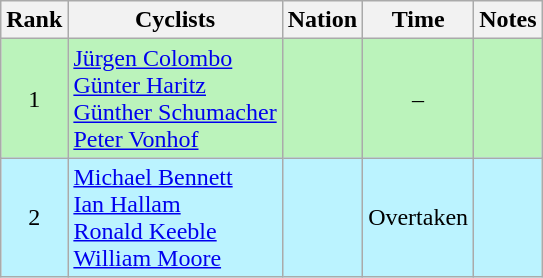<table class="wikitable sortable" style=text-align:center>
<tr>
<th>Rank</th>
<th>Cyclists</th>
<th>Nation</th>
<th>Time</th>
<th>Notes</th>
</tr>
<tr bgcolor=bbf3bb>
<td>1</td>
<td align=left><a href='#'>Jürgen Colombo</a><br><a href='#'>Günter Haritz</a><br><a href='#'>Günther Schumacher</a><br><a href='#'>Peter Vonhof</a></td>
<td align=left></td>
<td>–</td>
<td></td>
</tr>
<tr bgcolor=bbf3ff>
<td>2</td>
<td align=left><a href='#'>Michael Bennett</a><br><a href='#'>Ian Hallam</a><br><a href='#'>Ronald Keeble</a><br><a href='#'>William Moore</a></td>
<td align=left></td>
<td>Overtaken</td>
<td></td>
</tr>
</table>
